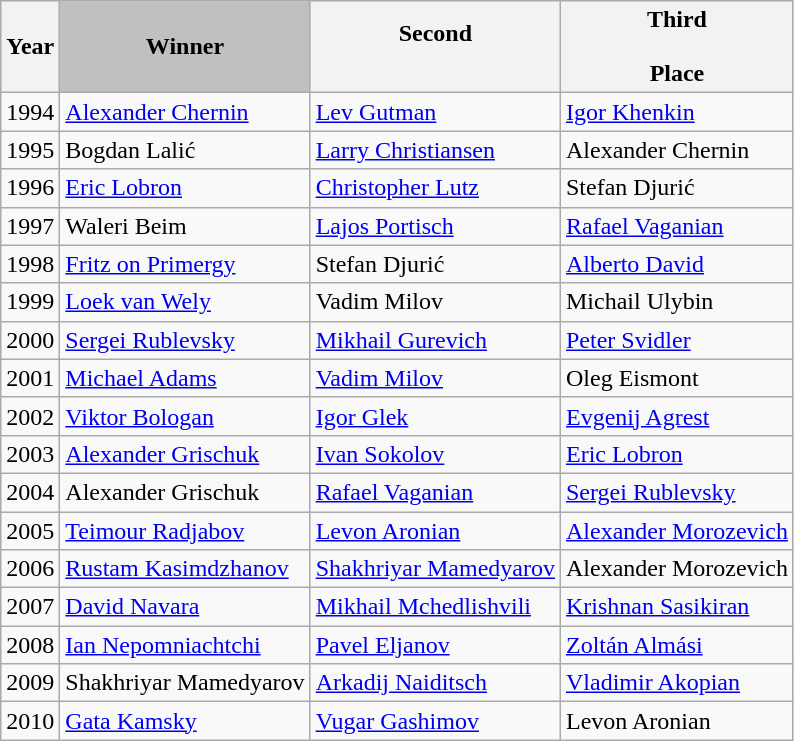<table class="wikitable" style="margin-bottom: 10px;">
<tr>
<th style="background-image: initial; background-position: initial; background-size: initial; background-repeat: initial; background-attachment: initial; background-origin: initial; background-clip: initial;">Year</th>
<th style="background:#C0C0C0">Winner</th>
<th style="background-image: initial; background-position: initial; background-size: initial; background-repeat: initial; background-attachment: initial; background-origin: initial; background-clip: initial;">Second<br><br></th>
<th style="background-image: initial; background-position: initial; background-size: initial; background-repeat: initial; background-attachment: initial; background-origin: initial; background-clip: initial;">Third<br><br>Place</th>
</tr>
<tr>
<td>1994</td>
<td><a href='#'>Alexander Chernin</a></td>
<td><a href='#'>Lev Gutman</a></td>
<td><a href='#'>Igor Khenkin</a></td>
</tr>
<tr>
<td>1995</td>
<td>Bogdan Lalić</td>
<td><a href='#'>Larry Christiansen</a></td>
<td>Alexander Chernin</td>
</tr>
<tr>
<td>1996</td>
<td><a href='#'>Eric Lobron</a></td>
<td><a href='#'>Christopher Lutz</a></td>
<td>Stefan Djurić</td>
</tr>
<tr>
<td>1997</td>
<td>Waleri Beim</td>
<td><a href='#'>Lajos Portisch</a></td>
<td><a href='#'>Rafael Vaganian</a></td>
</tr>
<tr>
<td>1998</td>
<td><a href='#'>Fritz on Primergy</a></td>
<td>Stefan Djurić</td>
<td><a href='#'>Alberto David</a></td>
</tr>
<tr>
<td>1999</td>
<td><a href='#'>Loek van Wely</a></td>
<td>Vadim Milov</td>
<td>Michail Ulybin</td>
</tr>
<tr>
<td>2000</td>
<td><a href='#'>Sergei Rublevsky</a></td>
<td><a href='#'>Mikhail Gurevich</a></td>
<td><a href='#'>Peter Svidler</a></td>
</tr>
<tr>
<td>2001</td>
<td><a href='#'>Michael Adams</a></td>
<td><a href='#'>Vadim Milov</a></td>
<td>Oleg Eismont</td>
</tr>
<tr>
<td>2002</td>
<td><a href='#'>Viktor Bologan</a></td>
<td><a href='#'>Igor Glek</a></td>
<td><a href='#'>Evgenij Agrest</a></td>
</tr>
<tr>
<td>2003</td>
<td><a href='#'>Alexander Grischuk</a></td>
<td><a href='#'>Ivan Sokolov</a></td>
<td><a href='#'>Eric Lobron</a></td>
</tr>
<tr>
<td>2004</td>
<td>Alexander Grischuk</td>
<td><a href='#'>Rafael Vaganian</a></td>
<td><a href='#'>Sergei Rublevsky</a></td>
</tr>
<tr>
<td>2005</td>
<td><a href='#'>Teimour Radjabov</a></td>
<td><a href='#'>Levon Aronian</a></td>
<td><a href='#'>Alexander Morozevich</a></td>
</tr>
<tr>
<td>2006</td>
<td><a href='#'>Rustam Kasimdzhanov</a></td>
<td><a href='#'>Shakhriyar Mamedyarov</a></td>
<td>Alexander Morozevich</td>
</tr>
<tr>
<td>2007</td>
<td><a href='#'>David Navara</a></td>
<td><a href='#'>Mikhail Mchedlishvili</a></td>
<td><a href='#'>Krishnan Sasikiran</a></td>
</tr>
<tr>
<td>2008</td>
<td><a href='#'>Ian Nepomniachtchi</a></td>
<td><a href='#'>Pavel Eljanov</a></td>
<td><a href='#'>Zoltán Almási</a></td>
</tr>
<tr>
<td>2009</td>
<td>Shakhriyar Mamedyarov</td>
<td><a href='#'>Arkadij Naiditsch</a></td>
<td><a href='#'>Vladimir Akopian</a></td>
</tr>
<tr>
<td>2010</td>
<td><a href='#'>Gata Kamsky</a></td>
<td><a href='#'>Vugar Gashimov</a></td>
<td>Levon Aronian</td>
</tr>
</table>
